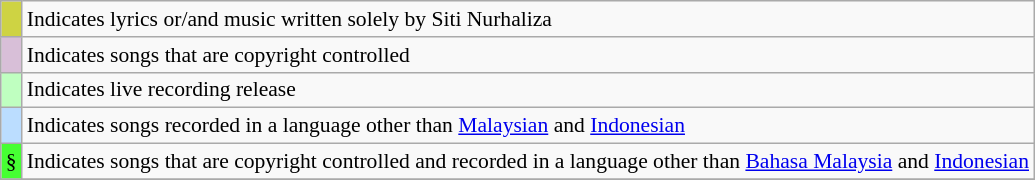<table class="wikitable" style="font-size:90%;">
<tr>
<td style="background-color:#ced343"></td>
<td>Indicates lyrics or/and music written solely by Siti Nurhaliza</td>
</tr>
<tr>
<td style="background-color:#D8BFD8"></td>
<td>Indicates songs that are copyright controlled</td>
</tr>
<tr>
<td style="background-color:#BFFFC0"></td>
<td>Indicates live recording release</td>
</tr>
<tr>
<td style="background-color:#bbddff"></td>
<td>Indicates songs recorded in a language other than <a href='#'>Malaysian</a> and <a href='#'>Indonesian</a></td>
</tr>
<tr>
<td style="background-color:#46ff33">§</td>
<td>Indicates songs that are copyright controlled and recorded in a language other than <a href='#'>Bahasa Malaysia</a> and <a href='#'>Indonesian</a></td>
</tr>
<tr>
</tr>
</table>
